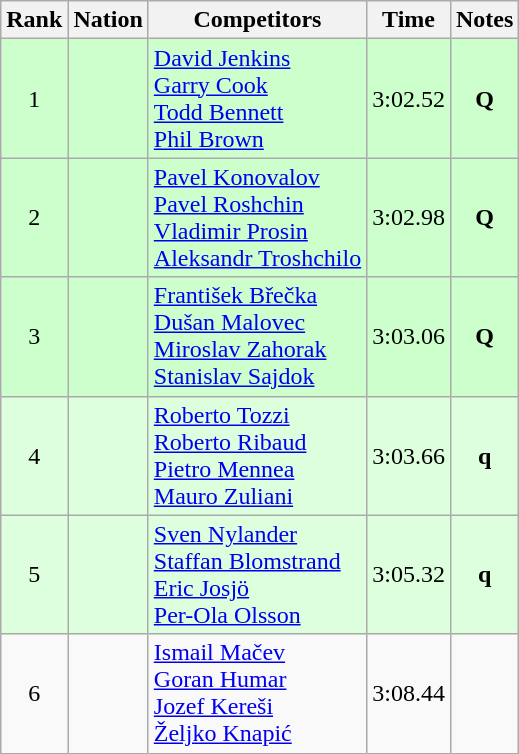<table class="wikitable sortable" style="text-align:center">
<tr>
<th>Rank</th>
<th>Nation</th>
<th>Competitors</th>
<th>Time</th>
<th>Notes</th>
</tr>
<tr bgcolor=ccffcc>
<td>1</td>
<td align=left></td>
<td align=left><a href='#'>David Jenkins</a><br><a href='#'>Garry Cook</a><br><a href='#'>Todd Bennett</a><br><a href='#'>Phil Brown</a></td>
<td>3:02.52</td>
<td><strong>Q</strong></td>
</tr>
<tr bgcolor=ccffcc>
<td>2</td>
<td align=left></td>
<td align=left><a href='#'>Pavel Konovalov</a><br><a href='#'>Pavel Roshchin</a><br><a href='#'>Vladimir Prosin</a><br><a href='#'>Aleksandr Troshchilo</a></td>
<td>3:02.98</td>
<td><strong>Q</strong></td>
</tr>
<tr bgcolor=ccffcc>
<td>3</td>
<td align=left></td>
<td align=left><a href='#'>František Břečka</a><br><a href='#'>Dušan Malovec</a><br><a href='#'>Miroslav Zahorak</a><br><a href='#'>Stanislav Sajdok</a></td>
<td>3:03.06</td>
<td><strong>Q</strong></td>
</tr>
<tr bgcolor=ddffdd>
<td>4</td>
<td align=left></td>
<td align=left><a href='#'>Roberto Tozzi</a><br><a href='#'>Roberto Ribaud</a><br><a href='#'>Pietro Mennea</a><br><a href='#'>Mauro Zuliani</a></td>
<td>3:03.66</td>
<td><strong>q</strong></td>
</tr>
<tr bgcolor=ddffdd>
<td>5</td>
<td align=left></td>
<td align=left><a href='#'>Sven Nylander</a><br><a href='#'>Staffan Blomstrand</a><br><a href='#'>Eric Josjö</a><br><a href='#'>Per-Ola Olsson</a></td>
<td>3:05.32</td>
<td><strong>q</strong></td>
</tr>
<tr>
<td>6</td>
<td align=left></td>
<td align=left><a href='#'>Ismail Mačev</a><br><a href='#'>Goran Humar</a><br><a href='#'>Jozef Kereši</a><br><a href='#'>Željko Knapić</a></td>
<td>3:08.44</td>
<td></td>
</tr>
</table>
